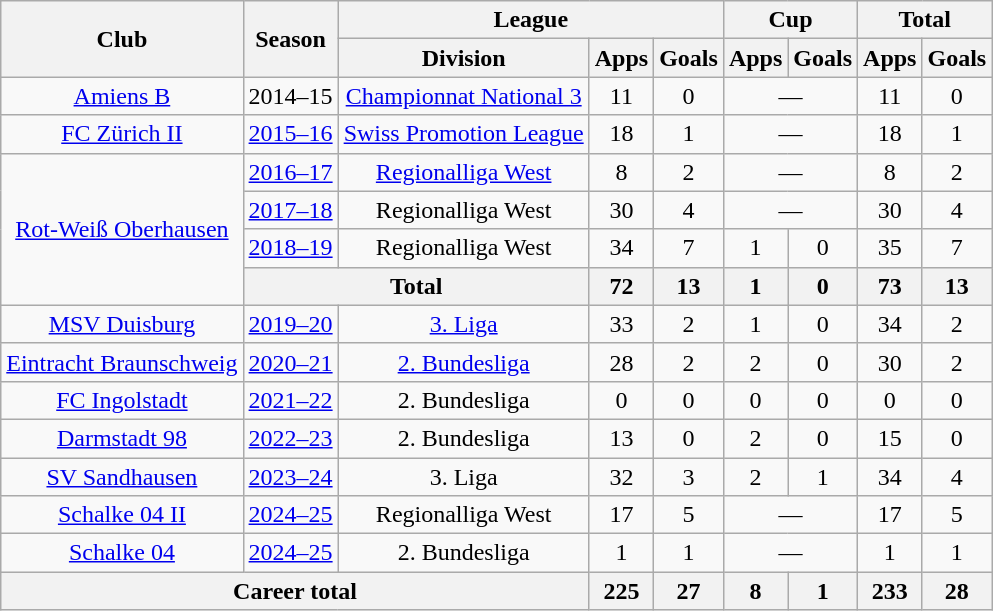<table class="wikitable" style="text-align:center">
<tr>
<th rowspan="2">Club</th>
<th rowspan="2">Season</th>
<th colspan="3">League</th>
<th colspan="2">Cup</th>
<th colspan="2">Total</th>
</tr>
<tr>
<th>Division</th>
<th>Apps</th>
<th>Goals</th>
<th>Apps</th>
<th>Goals</th>
<th>Apps</th>
<th>Goals</th>
</tr>
<tr>
<td><a href='#'>Amiens B</a></td>
<td>2014–15</td>
<td><a href='#'>Championnat National 3</a></td>
<td>11</td>
<td>0</td>
<td colspan="2">—</td>
<td>11</td>
<td>0</td>
</tr>
<tr>
<td><a href='#'>FC Zürich II</a></td>
<td><a href='#'>2015–16</a></td>
<td><a href='#'>Swiss Promotion League</a></td>
<td>18</td>
<td>1</td>
<td colspan="2">—</td>
<td>18</td>
<td>1</td>
</tr>
<tr>
<td rowspan="4"><a href='#'>Rot-Weiß Oberhausen</a></td>
<td><a href='#'>2016–17</a></td>
<td><a href='#'>Regionalliga West</a></td>
<td>8</td>
<td>2</td>
<td colspan="2">—</td>
<td>8</td>
<td>2</td>
</tr>
<tr>
<td><a href='#'>2017–18</a></td>
<td>Regionalliga West</td>
<td>30</td>
<td>4</td>
<td colspan="2">—</td>
<td>30</td>
<td>4</td>
</tr>
<tr>
<td><a href='#'>2018–19</a></td>
<td>Regionalliga West</td>
<td>34</td>
<td>7</td>
<td>1</td>
<td>0</td>
<td>35</td>
<td>7</td>
</tr>
<tr>
<th colspan="2">Total</th>
<th>72</th>
<th>13</th>
<th>1</th>
<th>0</th>
<th>73</th>
<th>13</th>
</tr>
<tr>
<td><a href='#'>MSV Duisburg</a></td>
<td><a href='#'>2019–20</a></td>
<td><a href='#'>3. Liga</a></td>
<td>33</td>
<td>2</td>
<td>1</td>
<td>0</td>
<td>34</td>
<td>2</td>
</tr>
<tr>
<td><a href='#'>Eintracht Braunschweig</a></td>
<td><a href='#'>2020–21</a></td>
<td><a href='#'>2. Bundesliga</a></td>
<td>28</td>
<td>2</td>
<td>2</td>
<td>0</td>
<td>30</td>
<td>2</td>
</tr>
<tr>
<td><a href='#'>FC Ingolstadt</a></td>
<td><a href='#'>2021–22</a></td>
<td>2. Bundesliga</td>
<td>0</td>
<td>0</td>
<td>0</td>
<td>0</td>
<td>0</td>
<td>0</td>
</tr>
<tr>
<td><a href='#'>Darmstadt 98</a></td>
<td><a href='#'>2022–23</a></td>
<td>2. Bundesliga</td>
<td>13</td>
<td>0</td>
<td>2</td>
<td>0</td>
<td>15</td>
<td>0</td>
</tr>
<tr>
<td><a href='#'>SV Sandhausen</a></td>
<td><a href='#'>2023–24</a></td>
<td>3. Liga</td>
<td>32</td>
<td>3</td>
<td>2</td>
<td>1</td>
<td>34</td>
<td>4</td>
</tr>
<tr>
<td><a href='#'>Schalke 04 II</a></td>
<td><a href='#'>2024–25</a></td>
<td>Regionalliga West</td>
<td>17</td>
<td>5</td>
<td colspan="2">—</td>
<td>17</td>
<td>5</td>
</tr>
<tr>
<td><a href='#'>Schalke 04</a></td>
<td><a href='#'>2024–25</a></td>
<td>2. Bundesliga</td>
<td>1</td>
<td>1</td>
<td colspan="2">—</td>
<td>1</td>
<td>1</td>
</tr>
<tr>
<th colspan="3">Career total</th>
<th>225</th>
<th>27</th>
<th>8</th>
<th>1</th>
<th>233</th>
<th>28</th>
</tr>
</table>
